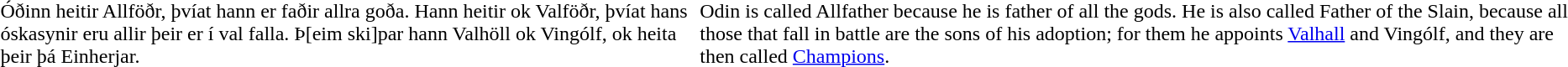<table>
<tr>
<td><br>Óðinn heitir Allföðr, þvíat hann er faðir allra goða. Hann heitir ok Valföðr, þvíat hans óskasynir eru allir þeir er í val falla.  Þ[eim ski]par hann Valhöll ok Vingólf, ok heita þeir þá Einherjar. </td>
<td><br>Odin is called Allfather because he is father of all the gods. He is also called Father of the Slain, because all those that fall in battle are the sons of his adoption; for them he appoints <a href='#'>Valhall</a> and Vingólf, and they are then called <a href='#'>Champions</a>. </td>
<td></td>
</tr>
</table>
